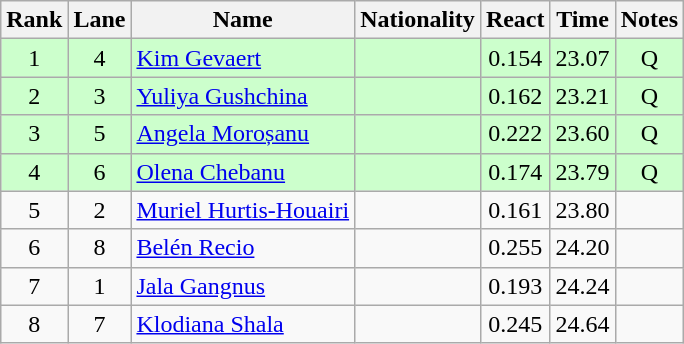<table class="wikitable sortable" style="text-align:center">
<tr>
<th>Rank</th>
<th>Lane</th>
<th>Name</th>
<th>Nationality</th>
<th>React</th>
<th>Time</th>
<th>Notes</th>
</tr>
<tr bgcolor=ccffcc>
<td>1</td>
<td>4</td>
<td align="left"><a href='#'>Kim Gevaert</a></td>
<td align=left></td>
<td>0.154</td>
<td>23.07</td>
<td>Q</td>
</tr>
<tr bgcolor=ccffcc>
<td>2</td>
<td>3</td>
<td align="left"><a href='#'>Yuliya Gushchina</a></td>
<td align=left></td>
<td>0.162</td>
<td>23.21</td>
<td>Q</td>
</tr>
<tr bgcolor=ccffcc>
<td>3</td>
<td>5</td>
<td align="left"><a href='#'>Angela Moroșanu</a></td>
<td align=left></td>
<td>0.222</td>
<td>23.60</td>
<td>Q</td>
</tr>
<tr bgcolor=ccffcc>
<td>4</td>
<td>6</td>
<td align="left"><a href='#'>Olena Chebanu</a></td>
<td align=left></td>
<td>0.174</td>
<td>23.79</td>
<td>Q</td>
</tr>
<tr>
<td>5</td>
<td>2</td>
<td align="left"><a href='#'>Muriel Hurtis-Houairi</a></td>
<td align=left></td>
<td>0.161</td>
<td>23.80</td>
<td></td>
</tr>
<tr>
<td>6</td>
<td>8</td>
<td align="left"><a href='#'>Belén Recio</a></td>
<td align=left></td>
<td>0.255</td>
<td>24.20</td>
<td></td>
</tr>
<tr>
<td>7</td>
<td>1</td>
<td align="left"><a href='#'>Jala Gangnus</a></td>
<td align=left></td>
<td>0.193</td>
<td>24.24</td>
<td></td>
</tr>
<tr>
<td>8</td>
<td>7</td>
<td align="left"><a href='#'>Klodiana Shala</a></td>
<td align=left></td>
<td>0.245</td>
<td>24.64</td>
<td></td>
</tr>
</table>
